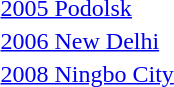<table>
<tr>
<td rowspan=2><a href='#'>2005 Podolsk</a></td>
<td rowspan=2></td>
<td rowspan=2></td>
<td></td>
</tr>
<tr>
<td></td>
</tr>
<tr>
<td rowspan=2><a href='#'>2006 New Delhi</a></td>
<td rowspan=2></td>
<td rowspan=2></td>
<td></td>
</tr>
<tr>
<td></td>
</tr>
<tr>
<td rowspan=2><a href='#'>2008 Ningbo City</a></td>
<td rowspan=2></td>
<td rowspan=2></td>
<td></td>
</tr>
<tr>
<td></td>
</tr>
</table>
